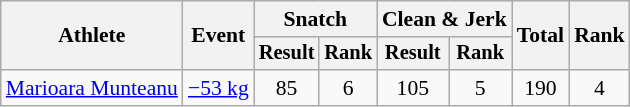<table class="wikitable" style="font-size:90%">
<tr>
<th rowspan="2">Athlete</th>
<th rowspan="2">Event</th>
<th colspan="2">Snatch</th>
<th colspan="2">Clean & Jerk</th>
<th rowspan="2">Total</th>
<th rowspan="2">Rank</th>
</tr>
<tr style="font-size:95%">
<th>Result</th>
<th>Rank</th>
<th>Result</th>
<th>Rank</th>
</tr>
<tr align=center>
<td align=left><a href='#'>Marioara Munteanu</a></td>
<td align=left><a href='#'>−53 kg</a></td>
<td>85</td>
<td>6</td>
<td>105</td>
<td>5</td>
<td>190</td>
<td>4</td>
</tr>
</table>
